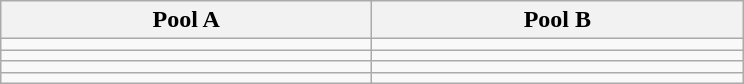<table class="wikitable">
<tr>
<th width=240>Pool A</th>
<th width=240>Pool B</th>
</tr>
<tr>
<td></td>
<td></td>
</tr>
<tr>
<td></td>
<td></td>
</tr>
<tr>
<td></td>
<td></td>
</tr>
<tr>
<td></td>
<td></td>
</tr>
</table>
